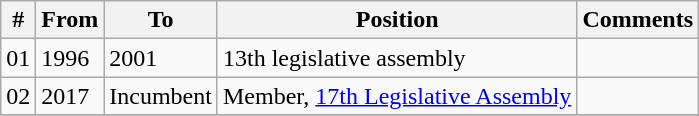<table class="wikitable sortable">
<tr>
<th>#</th>
<th>From</th>
<th>To</th>
<th>Position</th>
<th>Comments</th>
</tr>
<tr>
<td>01</td>
<td>1996</td>
<td>2001</td>
<td>13th legislative assembly</td>
</tr>
<tr>
<td>02</td>
<td>2017</td>
<td>Incumbent</td>
<td>Member, <a href='#'>17th Legislative Assembly</a></td>
<td></td>
</tr>
<tr>
</tr>
</table>
